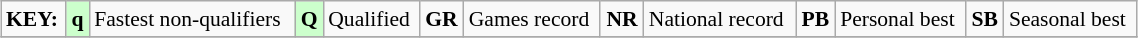<table class="wikitable" style="margin:0.5em auto; font-size:90%;position:relative;" width=60%>
<tr>
<td><strong>KEY:</strong></td>
<td bgcolor=ccffcc align=center><strong>q</strong></td>
<td>Fastest non-qualifiers</td>
<td bgcolor=ccffcc align=center><strong>Q</strong></td>
<td>Qualified</td>
<td align=center><strong>GR</strong></td>
<td>Games record</td>
<td align=center><strong>NR</strong></td>
<td>National record</td>
<td align=center><strong>PB</strong></td>
<td>Personal best</td>
<td align=center><strong>SB</strong></td>
<td>Seasonal best</td>
</tr>
<tr>
</tr>
</table>
